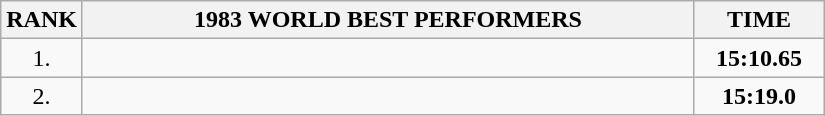<table class=wikitable>
<tr>
<th>RANK</th>
<th align="center" style="width: 25em">1983 WORLD BEST PERFORMERS</th>
<th align="center" style="width: 5em">TIME</th>
</tr>
<tr>
<td align="center">1.</td>
<td></td>
<td align="center"><strong>15:10.65</strong></td>
</tr>
<tr>
<td align="center">2.</td>
<td></td>
<td align="center"><strong>15:19.0</strong></td>
</tr>
</table>
